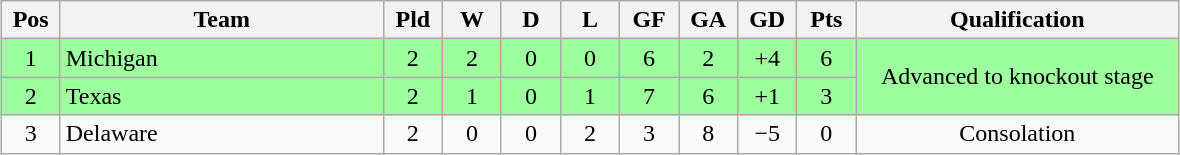<table class="wikitable" style="text-align:center; margin: 1em auto">
<tr>
<th style="width:2em">Pos</th>
<th style="width:13em">Team</th>
<th style="width:2em">Pld</th>
<th style="width:2em">W</th>
<th style="width:2em">D</th>
<th style="width:2em">L</th>
<th style="width:2em">GF</th>
<th style="width:2em">GA</th>
<th style="width:2em">GD</th>
<th style="width:2em">Pts</th>
<th style="width:13em">Qualification</th>
</tr>
<tr bgcolor="#9eff9e">
<td>1</td>
<td style="text-align:left">Michigan</td>
<td>2</td>
<td>2</td>
<td>0</td>
<td>0</td>
<td>6</td>
<td>2</td>
<td>+4</td>
<td>6</td>
<td rowspan="2">Advanced to knockout stage</td>
</tr>
<tr bgcolor="#9eff9e">
<td>2</td>
<td style="text-align:left">Texas</td>
<td>2</td>
<td>1</td>
<td>0</td>
<td>1</td>
<td>7</td>
<td>6</td>
<td>+1</td>
<td>3</td>
</tr>
<tr>
<td>3</td>
<td style="text-align:left">Delaware</td>
<td>2</td>
<td>0</td>
<td>0</td>
<td>2</td>
<td>3</td>
<td>8</td>
<td>−5</td>
<td>0</td>
<td>Consolation</td>
</tr>
</table>
